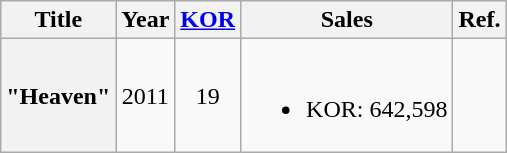<table class="wikitable sortable plainrowheaders" style="text-align:center">
<tr>
<th>Title</th>
<th>Year</th>
<th><a href='#'>KOR</a></th>
<th scope="col">Sales</th>
<th scope="col">Ref.</th>
</tr>
<tr>
<th scope="row">"Heaven"</th>
<td>2011</td>
<td>19</td>
<td><br><ul><li>KOR: 642,598</li></ul></td>
<td></td>
</tr>
</table>
